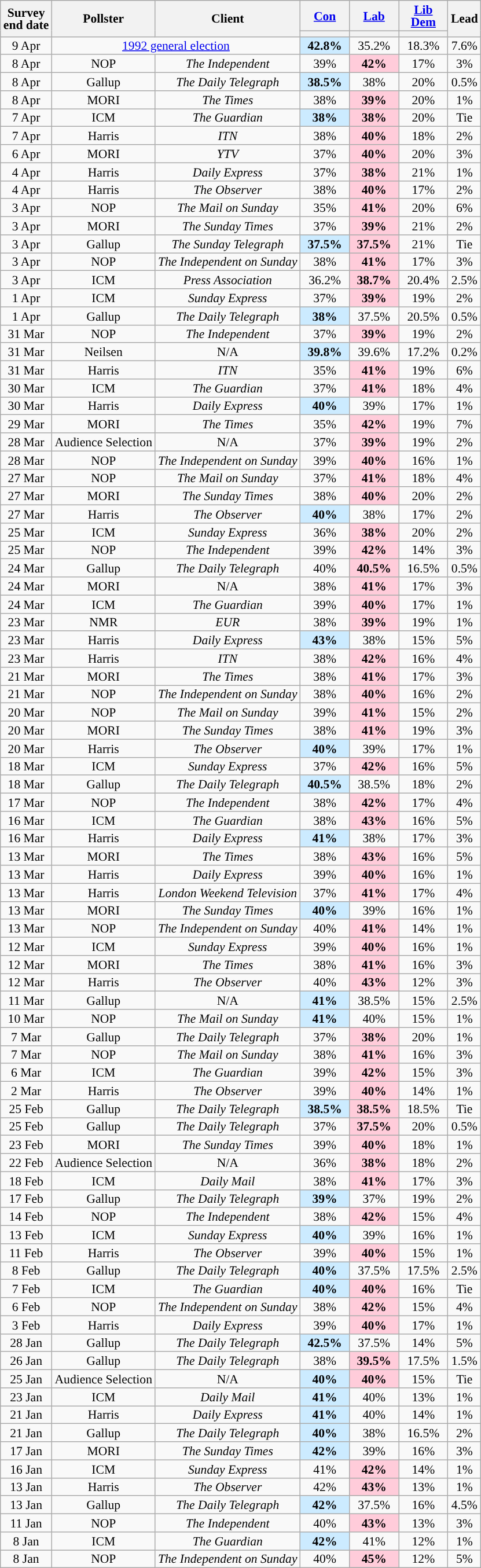<table class="wikitable sortable mw-datatable" style="text-align:center;font-size:90%;line-height:14px;">
<tr>
<th rowspan="2">Survey<br>end date</th>
<th rowspan="2">Pollster</th>
<th rowspan="2">Client</th>
<th class="unsortable" style="width:50px;"><a href='#'>Con</a></th>
<th class="unsortable" style="width:50px;"><a href='#'>Lab</a></th>
<th class="unsortable" style="width:50px;"><a href='#'>Lib Dem</a></th>
<th rowspan="2">Lead</th>
</tr>
<tr>
<th style="background:"></th>
<th style="background:"></th>
<th style="background:"></th>
</tr>
<tr>
<td>9 Apr</td>
<td colspan="2"><a href='#'>1992 general election</a></td>
<td style="background:#CCEBFF;"><strong>42.8%</strong></td>
<td>35.2%</td>
<td>18.3%</td>
<td style="background:">7.6%</td>
</tr>
<tr>
<td>8 Apr</td>
<td>NOP</td>
<td><em>The Independent</em></td>
<td>39%</td>
<td style="background:#FFCCDA;"><strong>42%</strong></td>
<td>17%</td>
<td style="background:">3%</td>
</tr>
<tr>
<td>8 Apr</td>
<td>Gallup</td>
<td><em>The Daily Telegraph</em></td>
<td style="background:#CCEBFF;"><strong>38.5%</strong></td>
<td>38%</td>
<td>20%</td>
<td style="background:">0.5%</td>
</tr>
<tr>
<td>8 Apr</td>
<td>MORI</td>
<td><em>The Times</em></td>
<td>38%</td>
<td style="background:#FFCCDA;"><strong>39%</strong></td>
<td>20%</td>
<td style="background:">1%</td>
</tr>
<tr>
<td>7 Apr</td>
<td>ICM</td>
<td><em>The Guardian</em></td>
<td style="background:#CCEBFF;"><strong>38%</strong></td>
<td style="background:#FFCCDA;"><strong>38%</strong></td>
<td>20%</td>
<td>Tie</td>
</tr>
<tr>
<td>7 Apr</td>
<td>Harris</td>
<td><em>ITN</em></td>
<td>38%</td>
<td style="background:#FFCCDA;"><strong>40%</strong></td>
<td>18%</td>
<td style="background:">2%</td>
</tr>
<tr>
<td>6 Apr</td>
<td>MORI</td>
<td><em>YTV</em></td>
<td>37%</td>
<td style="background:#FFCCDA;"><strong>40%</strong></td>
<td>20%</td>
<td style="background:">3%</td>
</tr>
<tr>
<td>4 Apr</td>
<td>Harris</td>
<td><em>Daily Express</em></td>
<td>37%</td>
<td style="background:#FFCCDA;"><strong>38%</strong></td>
<td>21%</td>
<td style="background:">1%</td>
</tr>
<tr>
<td>4 Apr</td>
<td>Harris</td>
<td><em>The Observer</em></td>
<td>38%</td>
<td style="background:#FFCCDA;"><strong>40%</strong></td>
<td>17%</td>
<td style="background:">2%</td>
</tr>
<tr>
<td>3 Apr</td>
<td>NOP</td>
<td><em>The Mail on Sunday</em></td>
<td>35%</td>
<td style="background:#FFCCDA;"><strong>41%</strong></td>
<td>20%</td>
<td style="background:">6%</td>
</tr>
<tr>
<td>3 Apr</td>
<td>MORI</td>
<td><em>The Sunday Times</em></td>
<td>37%</td>
<td style="background:#FFCCDA;"><strong>39%</strong></td>
<td>21%</td>
<td style="background:">2%</td>
</tr>
<tr>
<td>3 Apr</td>
<td>Gallup</td>
<td><em>The Sunday Telegraph</em></td>
<td style="background:#CCEBFF;"><strong>37.5%</strong></td>
<td style="background:#FFCCDA;"><strong>37.5%</strong></td>
<td>21%</td>
<td>Tie</td>
</tr>
<tr>
<td>3 Apr</td>
<td>NOP</td>
<td><em>The Independent on Sunday</em></td>
<td>38%</td>
<td style="background:#FFCCDA;"><strong>41%</strong></td>
<td>17%</td>
<td style="background:">3%</td>
</tr>
<tr>
<td>3 Apr</td>
<td>ICM</td>
<td><em>Press Association</em></td>
<td>36.2%</td>
<td style="background:#FFCCDA;"><strong>38.7%</strong></td>
<td>20.4%</td>
<td style="background:">2.5%</td>
</tr>
<tr>
<td>1 Apr</td>
<td>ICM</td>
<td><em>Sunday Express</em></td>
<td>37%</td>
<td style="background:#FFCCDA;"><strong>39%</strong></td>
<td>19%</td>
<td style="background:">2%</td>
</tr>
<tr>
<td>1 Apr</td>
<td>Gallup</td>
<td><em>The Daily Telegraph</em></td>
<td style="background:#CCEBFF;"><strong>38%</strong></td>
<td>37.5%</td>
<td>20.5%</td>
<td style="background:">0.5%</td>
</tr>
<tr>
<td>31 Mar</td>
<td>NOP</td>
<td><em>The Independent</em></td>
<td>37%</td>
<td style="background:#FFCCDA;"><strong>39%</strong></td>
<td>19%</td>
<td style="background:">2%</td>
</tr>
<tr>
<td>31 Mar</td>
<td>Neilsen</td>
<td>N/A</td>
<td style="background:#CCEBFF;"><strong>39.8%</strong></td>
<td>39.6%</td>
<td>17.2%</td>
<td style="background:">0.2%</td>
</tr>
<tr>
<td>31 Mar</td>
<td>Harris</td>
<td><em>ITN</em></td>
<td>35%</td>
<td style="background:#FFCCDA;"><strong>41%</strong></td>
<td>19%</td>
<td style="background:">6%</td>
</tr>
<tr>
<td>30 Mar</td>
<td>ICM</td>
<td><em>The Guardian</em></td>
<td>37%</td>
<td style="background:#FFCCDA;"><strong>41%</strong></td>
<td>18%</td>
<td style="background:">4%</td>
</tr>
<tr>
<td>30 Mar</td>
<td>Harris</td>
<td><em>Daily Express</em></td>
<td style="background:#CCEBFF;"><strong>40%</strong></td>
<td>39%</td>
<td>17%</td>
<td style="background:">1%</td>
</tr>
<tr>
<td>29 Mar</td>
<td>MORI</td>
<td><em>The Times</em></td>
<td>35%</td>
<td style="background:#FFCCDA;"><strong>42%</strong></td>
<td>19%</td>
<td style="background:">7%</td>
</tr>
<tr>
<td>28 Mar</td>
<td>Audience Selection</td>
<td>N/A</td>
<td>37%</td>
<td style="background:#FFCCDA;"><strong>39%</strong></td>
<td>19%</td>
<td style="background:">2%</td>
</tr>
<tr>
<td>28 Mar</td>
<td>NOP</td>
<td><em>The Independent on Sunday</em></td>
<td>39%</td>
<td style="background:#FFCCDA;"><strong>40%</strong></td>
<td>16%</td>
<td style="background:">1%</td>
</tr>
<tr>
<td>27 Mar</td>
<td>NOP</td>
<td><em>The Mail on Sunday</em></td>
<td>37%</td>
<td style="background:#FFCCDA;"><strong>41%</strong></td>
<td>18%</td>
<td style="background:">4%</td>
</tr>
<tr>
<td>27 Mar</td>
<td>MORI</td>
<td><em>The Sunday Times</em></td>
<td>38%</td>
<td style="background:#FFCCDA;"><strong>40%</strong></td>
<td>20%</td>
<td style="background:">2%</td>
</tr>
<tr>
<td>27 Mar</td>
<td>Harris</td>
<td><em>The Observer</em></td>
<td style="background:#CCEBFF;"><strong>40%</strong></td>
<td>38%</td>
<td>17%</td>
<td style="background:">2%</td>
</tr>
<tr>
<td>25 Mar</td>
<td>ICM</td>
<td><em>Sunday Express</em></td>
<td>36%</td>
<td style="background:#FFCCDA;"><strong>38%</strong></td>
<td>20%</td>
<td style="background:">2%</td>
</tr>
<tr>
<td>25 Mar</td>
<td>NOP</td>
<td><em>The Independent</em></td>
<td>39%</td>
<td style="background:#FFCCDA;"><strong>42%</strong></td>
<td>14%</td>
<td style="background:">3%</td>
</tr>
<tr>
<td>24 Mar</td>
<td>Gallup</td>
<td><em>The Daily Telegraph</em></td>
<td>40%</td>
<td style="background:#FFCCDA;"><strong>40.5%</strong></td>
<td>16.5%</td>
<td style="background:">0.5%</td>
</tr>
<tr>
<td>24 Mar</td>
<td>MORI</td>
<td>N/A</td>
<td>38%</td>
<td style="background:#FFCCDA;"><strong>41%</strong></td>
<td>17%</td>
<td style="background:">3%</td>
</tr>
<tr>
<td>24 Mar</td>
<td>ICM</td>
<td><em>The Guardian</em></td>
<td>39%</td>
<td style="background:#FFCCDA;"><strong>40%</strong></td>
<td>17%</td>
<td style="background:">1%</td>
</tr>
<tr>
<td>23 Mar</td>
<td>NMR</td>
<td><em>EUR</em></td>
<td>38%</td>
<td style="background:#FFCCDA;"><strong>39%</strong></td>
<td>19%</td>
<td style="background:">1%</td>
</tr>
<tr>
<td>23 Mar</td>
<td>Harris</td>
<td><em>Daily Express</em></td>
<td style="background:#CCEBFF;"><strong>43%</strong></td>
<td>38%</td>
<td>15%</td>
<td style="background:">5%</td>
</tr>
<tr>
<td>23 Mar</td>
<td>Harris</td>
<td><em>ITN</em></td>
<td>38%</td>
<td style="background:#FFCCDA;"><strong>42%</strong></td>
<td>16%</td>
<td style="background:">4%</td>
</tr>
<tr>
<td>21 Mar</td>
<td>MORI</td>
<td><em>The Times</em></td>
<td>38%</td>
<td style="background:#FFCCDA;"><strong>41%</strong></td>
<td>17%</td>
<td style="background:">3%</td>
</tr>
<tr>
<td>21 Mar</td>
<td>NOP</td>
<td><em>The Independent on Sunday</em></td>
<td>38%</td>
<td style="background:#FFCCDA;"><strong>40%</strong></td>
<td>16%</td>
<td style="background:">2%</td>
</tr>
<tr>
<td>20 Mar</td>
<td>NOP</td>
<td><em>The Mail on Sunday</em></td>
<td>39%</td>
<td style="background:#FFCCDA;"><strong>41%</strong></td>
<td>15%</td>
<td style="background:">2%</td>
</tr>
<tr>
<td>20 Mar</td>
<td>MORI</td>
<td><em>The Sunday Times</em></td>
<td>38%</td>
<td style="background:#FFCCDA;"><strong>41%</strong></td>
<td>19%</td>
<td style="background:">3%</td>
</tr>
<tr>
<td>20 Mar</td>
<td>Harris</td>
<td><em>The Observer</em></td>
<td style="background:#CCEBFF;"><strong>40%</strong></td>
<td>39%</td>
<td>17%</td>
<td style="background:">1%</td>
</tr>
<tr>
<td>18 Mar</td>
<td>ICM</td>
<td><em>Sunday Express</em></td>
<td>37%</td>
<td style="background:#FFCCDA;"><strong>42%</strong></td>
<td>16%</td>
<td style="background:">5%</td>
</tr>
<tr>
<td>18 Mar</td>
<td>Gallup</td>
<td><em>The Daily Telegraph</em></td>
<td style="background:#CCEBFF;"><strong>40.5%</strong></td>
<td>38.5%</td>
<td>18%</td>
<td style="background:">2%</td>
</tr>
<tr>
<td>17 Mar</td>
<td>NOP</td>
<td><em>The Independent</em></td>
<td>38%</td>
<td style="background:#FFCCDA;"><strong>42%</strong></td>
<td>17%</td>
<td style="background:">4%</td>
</tr>
<tr>
<td>16 Mar</td>
<td>ICM</td>
<td><em>The Guardian</em></td>
<td>38%</td>
<td style="background:#FFCCDA;"><strong>43%</strong></td>
<td>16%</td>
<td style="background:">5%</td>
</tr>
<tr>
<td>16 Mar</td>
<td>Harris</td>
<td><em>Daily Express</em></td>
<td style="background:#CCEBFF;"><strong>41%</strong></td>
<td>38%</td>
<td>17%</td>
<td style="background:">3%</td>
</tr>
<tr>
<td>13 Mar</td>
<td>MORI</td>
<td><em>The Times</em></td>
<td>38%</td>
<td style="background:#FFCCDA;"><strong>43%</strong></td>
<td>16%</td>
<td style="background:">5%</td>
</tr>
<tr>
<td>13 Mar</td>
<td>Harris</td>
<td><em>Daily Express</em></td>
<td>39%</td>
<td style="background:#FFCCDA;"><strong>40%</strong></td>
<td>16%</td>
<td style="background:">1%</td>
</tr>
<tr>
<td>13 Mar</td>
<td>Harris</td>
<td><em>London Weekend Television</em></td>
<td>37%</td>
<td style="background:#FFCCDA;"><strong>41%</strong></td>
<td>17%</td>
<td style="background:">4%</td>
</tr>
<tr>
<td>13 Mar</td>
<td>MORI</td>
<td><em>The Sunday Times</em></td>
<td style="background:#CCEBFF;"><strong>40%</strong></td>
<td>39%</td>
<td>16%</td>
<td style="background:">1%</td>
</tr>
<tr>
<td>13 Mar</td>
<td>NOP</td>
<td><em>The Independent on Sunday</em></td>
<td>40%</td>
<td style="background:#FFCCDA;"><strong>41%</strong></td>
<td>14%</td>
<td style="background:">1%</td>
</tr>
<tr>
<td>12 Mar</td>
<td>ICM</td>
<td><em>Sunday Express</em></td>
<td>39%</td>
<td style="background:#FFCCDA;"><strong>40%</strong></td>
<td>16%</td>
<td style="background:">1%</td>
</tr>
<tr>
<td>12 Mar</td>
<td>MORI</td>
<td><em>The Times</em></td>
<td>38%</td>
<td style="background:#FFCCDA;"><strong>41%</strong></td>
<td>16%</td>
<td style="background:">3%</td>
</tr>
<tr>
<td>12 Mar</td>
<td>Harris</td>
<td><em>The Observer</em></td>
<td>40%</td>
<td style="background:#FFCCDA;"><strong>43%</strong></td>
<td>12%</td>
<td style="background:">3%</td>
</tr>
<tr>
<td>11 Mar</td>
<td>Gallup</td>
<td>N/A</td>
<td style="background:#CCEBFF;"><strong>41%</strong></td>
<td>38.5%</td>
<td>15%</td>
<td style="background:">2.5%</td>
</tr>
<tr>
<td>10 Mar</td>
<td>NOP</td>
<td><em>The Mail on Sunday</em></td>
<td style="background:#CCEBFF;"><strong>41%</strong></td>
<td>40%</td>
<td>15%</td>
<td style="background:">1%</td>
</tr>
<tr>
<td>7 Mar</td>
<td>Gallup</td>
<td><em>The Daily Telegraph</em></td>
<td>37%</td>
<td style="background:#FFCCDA;"><strong>38%</strong></td>
<td>20%</td>
<td style="background:">1%</td>
</tr>
<tr>
<td>7 Mar</td>
<td>NOP</td>
<td><em>The Mail on Sunday</em></td>
<td>38%</td>
<td style="background:#FFCCDA;"><strong>41%</strong></td>
<td>16%</td>
<td style="background:">3%</td>
</tr>
<tr>
<td>6 Mar</td>
<td>ICM</td>
<td><em>The Guardian</em></td>
<td>39%</td>
<td style="background:#FFCCDA;"><strong>42%</strong></td>
<td>15%</td>
<td style="background:">3%</td>
</tr>
<tr>
<td>2 Mar</td>
<td>Harris</td>
<td><em>The Observer</em></td>
<td>39%</td>
<td style="background:#FFCCDA;"><strong>40%</strong></td>
<td>14%</td>
<td style="background:">1%</td>
</tr>
<tr>
<td>25 Feb</td>
<td>Gallup</td>
<td><em>The Daily Telegraph</em></td>
<td style="background:#CCEBFF;"><strong>38.5%</strong></td>
<td style="background:#FFCCDA;"><strong>38.5%</strong></td>
<td>18.5%</td>
<td>Tie</td>
</tr>
<tr>
<td>25 Feb</td>
<td>Gallup</td>
<td><em>The Daily Telegraph</em></td>
<td>37%</td>
<td style="background:#FFCCDA;"><strong>37.5%</strong></td>
<td>20%</td>
<td style="background:">0.5%</td>
</tr>
<tr>
<td>23 Feb</td>
<td>MORI</td>
<td><em>The Sunday Times</em></td>
<td>39%</td>
<td style="background:#FFCCDA;"><strong>40%</strong></td>
<td>18%</td>
<td style="background:">1%</td>
</tr>
<tr>
<td>22 Feb</td>
<td>Audience Selection</td>
<td>N/A</td>
<td>36%</td>
<td style="background:#FFCCDA;"><strong>38%</strong></td>
<td>18%</td>
<td style="background:">2%</td>
</tr>
<tr>
<td>18 Feb</td>
<td>ICM</td>
<td><em>Daily Mail</em></td>
<td>38%</td>
<td style="background:#FFCCDA;"><strong>41%</strong></td>
<td>17%</td>
<td style="background:">3%</td>
</tr>
<tr>
<td>17 Feb</td>
<td>Gallup</td>
<td><em>The Daily Telegraph</em></td>
<td style="background:#CCEBFF;"><strong>39%</strong></td>
<td>37%</td>
<td>19%</td>
<td style="background:">2%</td>
</tr>
<tr>
<td>14 Feb</td>
<td>NOP</td>
<td><em>The Independent</em></td>
<td>38%</td>
<td style="background:#FFCCDA;"><strong>42%</strong></td>
<td>15%</td>
<td style="background:">4%</td>
</tr>
<tr>
<td>13 Feb</td>
<td>ICM</td>
<td><em>Sunday Express</em></td>
<td style="background:#CCEBFF;"><strong>40%</strong></td>
<td>39%</td>
<td>16%</td>
<td style="background:">1%</td>
</tr>
<tr>
<td>11 Feb</td>
<td>Harris</td>
<td><em>The Observer</em></td>
<td>39%</td>
<td style="background:#FFCCDA;"><strong>40%</strong></td>
<td>15%</td>
<td style="background:">1%</td>
</tr>
<tr>
<td>8 Feb</td>
<td>Gallup</td>
<td><em>The Daily Telegraph</em></td>
<td style="background:#CCEBFF;"><strong>40%</strong></td>
<td>37.5%</td>
<td>17.5%</td>
<td style="background:">2.5%</td>
</tr>
<tr>
<td>7 Feb</td>
<td>ICM</td>
<td><em>The Guardian</em></td>
<td style="background:#CCEBFF;"><strong>40%</strong></td>
<td style="background:#FFCCDA;"><strong>40%</strong></td>
<td>16%</td>
<td>Tie</td>
</tr>
<tr>
<td>6 Feb</td>
<td>NOP</td>
<td><em>The Independent on Sunday</em></td>
<td>38%</td>
<td style="background:#FFCCDA;"><strong>42%</strong></td>
<td>15%</td>
<td style="background:">4%</td>
</tr>
<tr>
<td>3 Feb</td>
<td>Harris</td>
<td><em>Daily Express</em></td>
<td>39%</td>
<td style="background:#FFCCDA;"><strong>40%</strong></td>
<td>17%</td>
<td style="background:">1%</td>
</tr>
<tr>
<td>28 Jan</td>
<td>Gallup</td>
<td><em>The Daily Telegraph</em></td>
<td style="background:#CCEBFF;"><strong>42.5%</strong></td>
<td>37.5%</td>
<td>14%</td>
<td style="background:">5%</td>
</tr>
<tr>
<td>26 Jan</td>
<td>Gallup</td>
<td><em>The Daily Telegraph</em></td>
<td>38%</td>
<td style="background:#FFCCDA;"><strong>39.5%</strong></td>
<td>17.5%</td>
<td style="background:">1.5%</td>
</tr>
<tr>
<td>25 Jan</td>
<td>Audience Selection</td>
<td>N/A</td>
<td style="background:#CCEBFF;"><strong>40%</strong></td>
<td style="background:#FFCCDA;"><strong>40%</strong></td>
<td>15%</td>
<td>Tie</td>
</tr>
<tr>
<td>23 Jan</td>
<td>ICM</td>
<td><em>Daily Mail</em></td>
<td style="background:#CCEBFF;"><strong>41%</strong></td>
<td>40%</td>
<td>13%</td>
<td style="background:">1%</td>
</tr>
<tr>
<td>21 Jan</td>
<td>Harris</td>
<td><em>Daily Express</em></td>
<td style="background:#CCEBFF;"><strong>41%</strong></td>
<td>40%</td>
<td>14%</td>
<td style="background:">1%</td>
</tr>
<tr>
<td>21 Jan</td>
<td>Gallup</td>
<td><em>The Daily Telegraph</em></td>
<td style="background:#CCEBFF;"><strong>40%</strong></td>
<td>38%</td>
<td>16.5%</td>
<td style="background:">2%</td>
</tr>
<tr>
<td>17 Jan</td>
<td>MORI</td>
<td><em>The Sunday Times</em></td>
<td style="background:#CCEBFF;"><strong>42%</strong></td>
<td>39%</td>
<td>16%</td>
<td style="background:">3%</td>
</tr>
<tr>
<td>16 Jan</td>
<td>ICM</td>
<td><em>Sunday Express</em></td>
<td>41%</td>
<td style="background:#FFCCDA;"><strong>42%</strong></td>
<td>14%</td>
<td style="background:">1%</td>
</tr>
<tr>
<td>13 Jan</td>
<td>Harris</td>
<td><em>The Observer</em></td>
<td>42%</td>
<td style="background:#FFCCDA;"><strong>43%</strong></td>
<td>13%</td>
<td style="background:">1%</td>
</tr>
<tr>
<td>13 Jan</td>
<td>Gallup</td>
<td><em>The Daily Telegraph</em></td>
<td style="background:#CCEBFF;"><strong>42%</strong></td>
<td>37.5%</td>
<td>16%</td>
<td style="background:">4.5%</td>
</tr>
<tr>
<td>11 Jan</td>
<td>NOP</td>
<td><em>The Independent</em></td>
<td>40%</td>
<td style="background:#FFCCDA;"><strong>43%</strong></td>
<td>13%</td>
<td style="background:">3%</td>
</tr>
<tr>
<td>8 Jan</td>
<td>ICM</td>
<td><em>The Guardian</em></td>
<td style="background:#CCEBFF;"><strong>42%</strong></td>
<td>41%</td>
<td>12%</td>
<td style="background:">1%</td>
</tr>
<tr>
<td>8 Jan</td>
<td>NOP</td>
<td><em>The Independent on Sunday</em></td>
<td>40%</td>
<td style="background:#FFCCDA;"><strong>45%</strong></td>
<td>12%</td>
<td style="background:">5%</td>
</tr>
</table>
